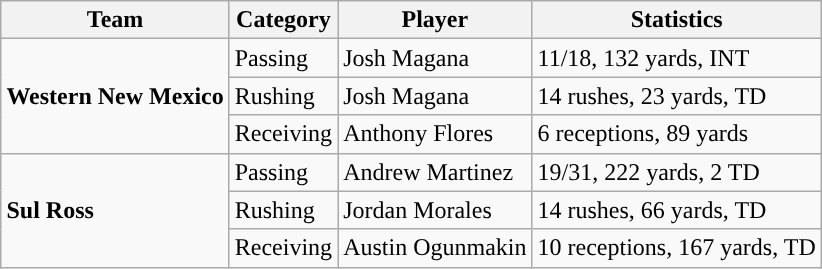<table class="wikitable" style="float: right;">
<tr>
<th>Team</th>
<th>Category</th>
<th>Player</th>
<th>Statistics</th>
</tr>
<tr>
<td rowspan=3><strong>Western New Mexico</strong></td>
<td>Passing</td>
<td>Josh Magana</td>
<td>11/18, 132 yards, INT</td>
</tr>
<tr>
<td>Rushing</td>
<td>Josh Magana</td>
<td>14 rushes, 23 yards, TD</td>
</tr>
<tr>
<td>Receiving</td>
<td>Anthony Flores</td>
<td>6 receptions, 89 yards</td>
</tr>
<tr>
<td rowspan=3><strong>Sul Ross</strong></td>
<td>Passing</td>
<td>Andrew Martinez</td>
<td>19/31, 222 yards, 2 TD</td>
</tr>
<tr>
<td>Rushing</td>
<td>Jordan Morales</td>
<td>14 rushes, 66 yards, TD</td>
</tr>
<tr>
<td>Receiving</td>
<td>Austin Ogunmakin</td>
<td>10 receptions, 167 yards, TD</td>
</tr>
</table>
